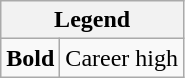<table class="wikitable mw-collapsible mw-collapsed">
<tr>
<th colspan="2">Legend</th>
</tr>
<tr>
<td><strong>Bold</strong></td>
<td>Career high</td>
</tr>
</table>
